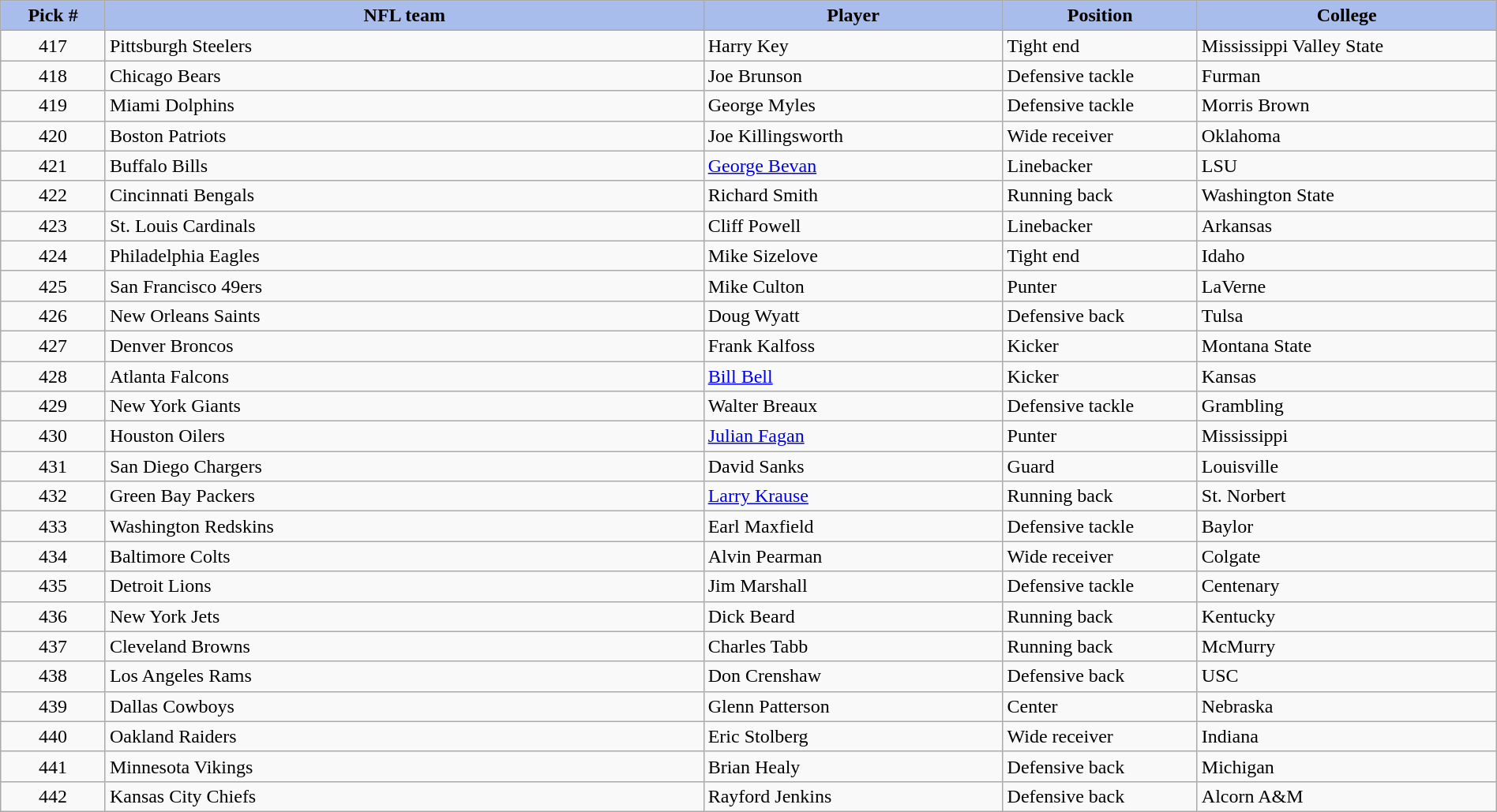<table class="wikitable sortable sortable" style="width: 100%">
<tr>
<th style="background:#A8BDEC" width=7%>Pick #</th>
<th width=40% style="background:#A8BDEC">NFL team</th>
<th width=20% style="background:#A8BDEC">Player</th>
<th width=13% style="background:#A8BDEC">Position</th>
<th style="background:#A8BDEC">College</th>
</tr>
<tr>
<td align=center>417</td>
<td>Pittsburgh Steelers</td>
<td>Harry Key</td>
<td>Tight end</td>
<td>Mississippi Valley State</td>
</tr>
<tr>
<td align=center>418</td>
<td>Chicago Bears</td>
<td>Joe Brunson</td>
<td>Defensive tackle</td>
<td>Furman</td>
</tr>
<tr>
<td align=center>419</td>
<td>Miami Dolphins</td>
<td>George Myles</td>
<td>Defensive tackle</td>
<td>Morris Brown</td>
</tr>
<tr>
<td align=center>420</td>
<td>Boston Patriots</td>
<td>Joe Killingsworth</td>
<td>Wide receiver</td>
<td>Oklahoma</td>
</tr>
<tr>
<td align=center>421</td>
<td>Buffalo Bills</td>
<td><a href='#'>George Bevan</a></td>
<td>Linebacker</td>
<td>LSU</td>
</tr>
<tr>
<td align=center>422</td>
<td>Cincinnati Bengals</td>
<td>Richard Smith</td>
<td>Running back</td>
<td>Washington State</td>
</tr>
<tr>
<td align=center>423</td>
<td>St. Louis Cardinals</td>
<td>Cliff Powell</td>
<td>Linebacker</td>
<td>Arkansas</td>
</tr>
<tr>
<td align=center>424</td>
<td>Philadelphia Eagles</td>
<td>Mike Sizelove</td>
<td>Tight end</td>
<td>Idaho</td>
</tr>
<tr>
<td align=center>425</td>
<td>San Francisco 49ers</td>
<td>Mike Culton</td>
<td>Punter</td>
<td>LaVerne</td>
</tr>
<tr>
<td align=center>426</td>
<td>New Orleans Saints</td>
<td>Doug Wyatt</td>
<td>Defensive back</td>
<td>Tulsa</td>
</tr>
<tr>
<td align=center>427</td>
<td>Denver Broncos</td>
<td>Frank Kalfoss</td>
<td>Kicker</td>
<td>Montana State</td>
</tr>
<tr>
<td align=center>428</td>
<td>Atlanta Falcons</td>
<td><a href='#'>Bill Bell</a></td>
<td>Kicker</td>
<td>Kansas</td>
</tr>
<tr>
<td align=center>429</td>
<td>New York Giants</td>
<td>Walter Breaux</td>
<td>Defensive tackle</td>
<td>Grambling</td>
</tr>
<tr>
<td align=center>430</td>
<td>Houston Oilers</td>
<td><a href='#'>Julian Fagan</a></td>
<td>Punter</td>
<td>Mississippi</td>
</tr>
<tr>
<td align=center>431</td>
<td>San Diego Chargers</td>
<td>David Sanks</td>
<td>Guard</td>
<td>Louisville</td>
</tr>
<tr>
<td align=center>432</td>
<td>Green Bay Packers</td>
<td><a href='#'>Larry Krause</a></td>
<td>Running back</td>
<td>St. Norbert</td>
</tr>
<tr>
<td align=center>433</td>
<td>Washington Redskins</td>
<td>Earl Maxfield</td>
<td>Defensive tackle</td>
<td>Baylor</td>
</tr>
<tr>
<td align=center>434</td>
<td>Baltimore Colts</td>
<td>Alvin Pearman</td>
<td>Wide receiver</td>
<td>Colgate</td>
</tr>
<tr>
<td align=center>435</td>
<td>Detroit Lions</td>
<td>Jim Marshall</td>
<td>Defensive tackle</td>
<td>Centenary</td>
</tr>
<tr>
<td align=center>436</td>
<td>New York Jets</td>
<td>Dick Beard</td>
<td>Running back</td>
<td>Kentucky</td>
</tr>
<tr>
<td align=center>437</td>
<td>Cleveland Browns</td>
<td>Charles Tabb</td>
<td>Running back</td>
<td>McMurry</td>
</tr>
<tr>
<td align=center>438</td>
<td>Los Angeles Rams</td>
<td>Don Crenshaw</td>
<td>Defensive back</td>
<td>USC</td>
</tr>
<tr>
<td align=center>439</td>
<td>Dallas Cowboys</td>
<td>Glenn Patterson</td>
<td>Center</td>
<td>Nebraska</td>
</tr>
<tr>
<td align=center>440</td>
<td>Oakland Raiders</td>
<td>Eric Stolberg</td>
<td>Wide receiver</td>
<td>Indiana</td>
</tr>
<tr>
<td align=center>441</td>
<td>Minnesota Vikings</td>
<td>Brian Healy</td>
<td>Defensive back</td>
<td>Michigan</td>
</tr>
<tr>
<td align=center>442</td>
<td>Kansas City Chiefs</td>
<td>Rayford Jenkins</td>
<td>Defensive back</td>
<td>Alcorn A&M</td>
</tr>
</table>
